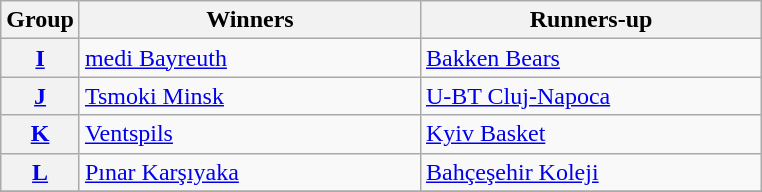<table class="wikitable">
<tr>
<th>Group</th>
<th width=220>Winners</th>
<th width=220>Runners-up</th>
</tr>
<tr>
<th><a href='#'>I</a></th>
<td> <a href='#'>medi Bayreuth</a></td>
<td> <a href='#'>Bakken Bears</a></td>
</tr>
<tr>
<th><a href='#'>J</a></th>
<td> <a href='#'>Tsmoki Minsk</a></td>
<td> <a href='#'>U-BT Cluj-Napoca</a></td>
</tr>
<tr>
<th><a href='#'>K</a></th>
<td> <a href='#'>Ventspils</a></td>
<td> <a href='#'>Kyiv Basket</a></td>
</tr>
<tr>
<th><a href='#'>L</a></th>
<td> <a href='#'>Pınar Karşıyaka</a></td>
<td> <a href='#'>Bahçeşehir Koleji</a></td>
</tr>
<tr>
</tr>
</table>
